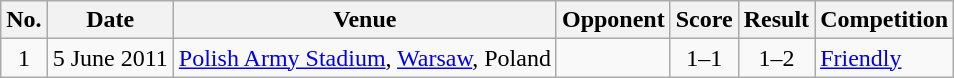<table class="wikitable sortable">
<tr>
<th scope="col">No.</th>
<th scope="col">Date</th>
<th scope="col">Venue</th>
<th scope="col">Opponent</th>
<th scope="col">Score</th>
<th scope="col">Result</th>
<th scope="col">Competition</th>
</tr>
<tr>
<td align="center">1</td>
<td>5 June 2011</td>
<td><a href='#'>Polish Army Stadium</a>, <a href='#'>Warsaw</a>, Poland</td>
<td></td>
<td align="center">1–1</td>
<td align="center">1–2</td>
<td><a href='#'>Friendly</a></td>
</tr>
</table>
